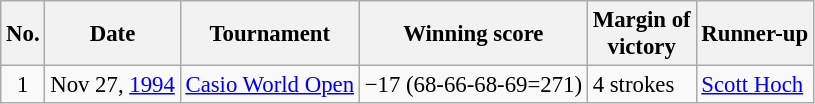<table class="wikitable" style="font-size:95%;">
<tr>
<th>No.</th>
<th>Date</th>
<th>Tournament</th>
<th>Winning score</th>
<th>Margin of<br>victory</th>
<th>Runner-up</th>
</tr>
<tr>
<td align=center>1</td>
<td align=right>Nov 27, <a href='#'>1994</a></td>
<td><a href='#'>Casio World Open</a></td>
<td>−17 (68-66-68-69=271)</td>
<td>4 strokes</td>
<td> <a href='#'>Scott Hoch</a></td>
</tr>
</table>
